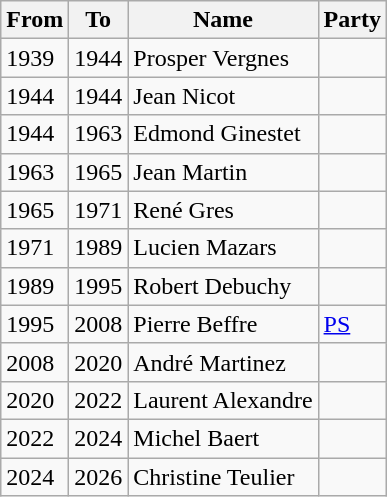<table class="wikitable">
<tr>
<th>From</th>
<th>To</th>
<th>Name</th>
<th>Party</th>
</tr>
<tr>
<td>1939</td>
<td>1944</td>
<td>Prosper Vergnes</td>
<td></td>
</tr>
<tr>
<td>1944</td>
<td>1944</td>
<td>Jean Nicot</td>
<td></td>
</tr>
<tr>
<td>1944</td>
<td>1963</td>
<td>Edmond Ginestet</td>
<td></td>
</tr>
<tr>
<td>1963</td>
<td>1965</td>
<td>Jean Martin</td>
<td></td>
</tr>
<tr>
<td>1965</td>
<td>1971</td>
<td>René Gres</td>
<td></td>
</tr>
<tr>
<td>1971</td>
<td>1989</td>
<td>Lucien Mazars</td>
<td></td>
</tr>
<tr>
<td>1989</td>
<td>1995</td>
<td>Robert Debuchy</td>
<td></td>
</tr>
<tr>
<td>1995</td>
<td>2008</td>
<td>Pierre Beffre</td>
<td><a href='#'>PS</a></td>
</tr>
<tr>
<td>2008</td>
<td>2020</td>
<td>André Martinez</td>
<td></td>
</tr>
<tr>
<td>2020</td>
<td>2022</td>
<td>Laurent Alexandre</td>
<td></td>
</tr>
<tr>
<td>2022</td>
<td>2024</td>
<td>Michel Baert</td>
<td></td>
</tr>
<tr>
<td>2024</td>
<td>2026</td>
<td>Christine Teulier</td>
<td></td>
</tr>
</table>
